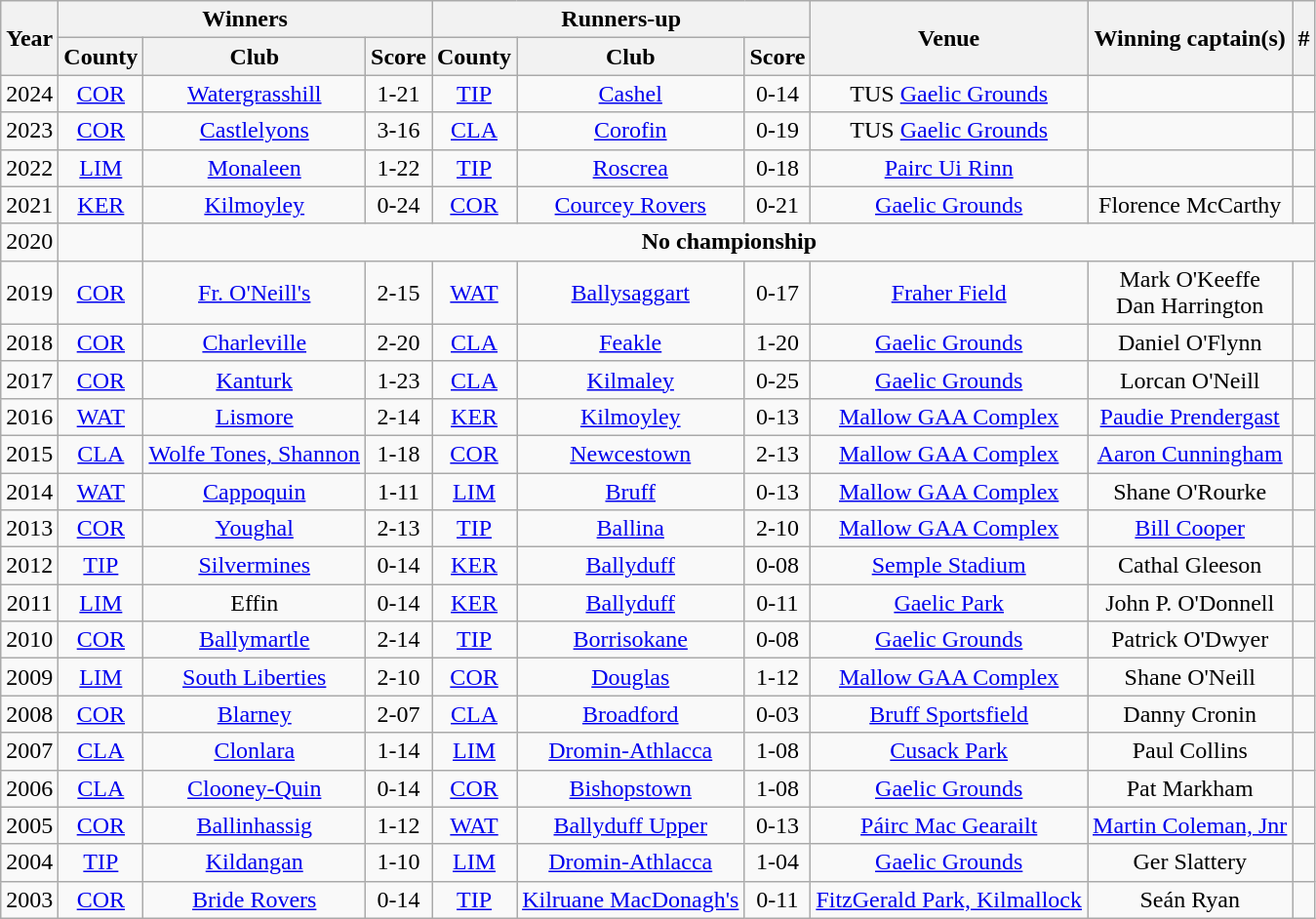<table class="wikitable sortable" style="text-align:center;">
<tr>
<th rowspan="2">Year</th>
<th colspan="3">Winners</th>
<th colspan="3">Runners-up</th>
<th rowspan="2">Venue</th>
<th rowspan="2">Winning captain(s)</th>
<th rowspan="2">#</th>
</tr>
<tr>
<th>County</th>
<th>Club</th>
<th>Score</th>
<th>County</th>
<th>Club</th>
<th>Score</th>
</tr>
<tr>
<td>2024</td>
<td> <a href='#'>COR</a></td>
<td><a href='#'>Watergrasshill</a></td>
<td>1-21</td>
<td> <a href='#'>TIP</a></td>
<td><a href='#'>Cashel</a></td>
<td>0-14</td>
<td>TUS <a href='#'>Gaelic Grounds</a></td>
<td></td>
<td></td>
</tr>
<tr>
<td>2023</td>
<td> <a href='#'>COR</a></td>
<td><a href='#'>Castlelyons</a></td>
<td>3-16</td>
<td> <a href='#'>CLA</a></td>
<td><a href='#'>Corofin</a></td>
<td>0-19</td>
<td>TUS <a href='#'>Gaelic Grounds</a></td>
<td></td>
<td></td>
</tr>
<tr>
<td>2022</td>
<td> <a href='#'>LIM</a></td>
<td><a href='#'>Monaleen</a></td>
<td>1-22</td>
<td> <a href='#'>TIP</a></td>
<td><a href='#'>Roscrea</a></td>
<td>0-18</td>
<td><a href='#'>Pairc Ui Rinn</a></td>
<td></td>
<td></td>
</tr>
<tr>
<td>2021</td>
<td> <a href='#'>KER</a></td>
<td><a href='#'>Kilmoyley</a></td>
<td>0-24</td>
<td> <a href='#'>COR</a></td>
<td><a href='#'>Courcey Rovers</a></td>
<td>0-21</td>
<td><a href='#'>Gaelic Grounds</a></td>
<td>Florence McCarthy</td>
<td></td>
</tr>
<tr>
<td>2020</td>
<td></td>
<td colspan="8"><strong>No championship</strong></td>
</tr>
<tr>
<td>2019</td>
<td> <a href='#'>COR</a></td>
<td><a href='#'>Fr. O'Neill's</a></td>
<td>2-15</td>
<td> <a href='#'>WAT</a></td>
<td><a href='#'>Ballysaggart</a></td>
<td>0-17</td>
<td><a href='#'>Fraher Field</a></td>
<td>Mark O'Keeffe<br>Dan Harrington</td>
<td></td>
</tr>
<tr>
<td>2018</td>
<td> <a href='#'>COR</a></td>
<td><a href='#'>Charleville</a></td>
<td>2-20</td>
<td> <a href='#'>CLA</a></td>
<td><a href='#'>Feakle</a></td>
<td>1-20</td>
<td><a href='#'>Gaelic Grounds</a></td>
<td>Daniel O'Flynn</td>
<td></td>
</tr>
<tr>
<td>2017</td>
<td> <a href='#'>COR</a></td>
<td><a href='#'>Kanturk</a></td>
<td>1-23</td>
<td> <a href='#'>CLA</a></td>
<td><a href='#'>Kilmaley</a></td>
<td>0-25</td>
<td><a href='#'>Gaelic Grounds</a></td>
<td>Lorcan O'Neill</td>
<td></td>
</tr>
<tr>
<td>2016</td>
<td> <a href='#'>WAT</a></td>
<td><a href='#'>Lismore</a></td>
<td>2-14</td>
<td> <a href='#'>KER</a></td>
<td><a href='#'>Kilmoyley</a></td>
<td>0-13</td>
<td><a href='#'>Mallow GAA Complex</a></td>
<td><a href='#'>Paudie Prendergast</a></td>
<td></td>
</tr>
<tr>
<td>2015</td>
<td> <a href='#'>CLA</a></td>
<td><a href='#'>Wolfe Tones, Shannon</a></td>
<td>1-18</td>
<td> <a href='#'>COR</a></td>
<td><a href='#'>Newcestown</a></td>
<td>2-13</td>
<td><a href='#'>Mallow GAA Complex</a></td>
<td><a href='#'>Aaron Cunningham</a></td>
<td></td>
</tr>
<tr>
<td>2014</td>
<td> <a href='#'>WAT</a></td>
<td><a href='#'>Cappoquin</a></td>
<td>1-11</td>
<td> <a href='#'>LIM</a></td>
<td><a href='#'>Bruff</a></td>
<td>0-13</td>
<td><a href='#'>Mallow GAA Complex</a></td>
<td>Shane O'Rourke</td>
<td></td>
</tr>
<tr>
<td>2013</td>
<td> <a href='#'>COR</a></td>
<td><a href='#'>Youghal</a></td>
<td>2-13</td>
<td> <a href='#'>TIP</a></td>
<td><a href='#'>Ballina</a></td>
<td>2-10</td>
<td><a href='#'>Mallow GAA Complex</a></td>
<td><a href='#'>Bill Cooper</a></td>
<td></td>
</tr>
<tr>
<td>2012</td>
<td> <a href='#'>TIP</a></td>
<td><a href='#'>Silvermines</a></td>
<td>0-14</td>
<td> <a href='#'>KER</a></td>
<td><a href='#'>Ballyduff</a></td>
<td>0-08</td>
<td><a href='#'>Semple Stadium</a></td>
<td>Cathal Gleeson</td>
<td></td>
</tr>
<tr>
<td>2011</td>
<td> <a href='#'>LIM</a></td>
<td>Effin</td>
<td>0-14</td>
<td> <a href='#'>KER</a></td>
<td><a href='#'>Ballyduff</a></td>
<td>0-11</td>
<td><a href='#'>Gaelic Park</a></td>
<td>John P. O'Donnell</td>
<td></td>
</tr>
<tr>
<td>2010</td>
<td> <a href='#'>COR</a></td>
<td><a href='#'>Ballymartle</a></td>
<td>2-14</td>
<td> <a href='#'>TIP</a></td>
<td><a href='#'>Borrisokane</a></td>
<td>0-08</td>
<td><a href='#'>Gaelic Grounds</a></td>
<td>Patrick O'Dwyer</td>
<td></td>
</tr>
<tr>
<td>2009</td>
<td> <a href='#'>LIM</a></td>
<td><a href='#'>South Liberties</a></td>
<td>2-10</td>
<td> <a href='#'>COR</a></td>
<td><a href='#'>Douglas</a></td>
<td>1-12</td>
<td><a href='#'>Mallow GAA Complex</a></td>
<td>Shane O'Neill</td>
<td></td>
</tr>
<tr>
<td>2008</td>
<td> <a href='#'>COR</a></td>
<td><a href='#'>Blarney</a></td>
<td>2-07</td>
<td> <a href='#'>CLA</a></td>
<td><a href='#'>Broadford</a></td>
<td>0-03</td>
<td><a href='#'>Bruff Sportsfield</a></td>
<td>Danny Cronin</td>
<td></td>
</tr>
<tr>
<td>2007</td>
<td> <a href='#'>CLA</a></td>
<td><a href='#'>Clonlara</a></td>
<td>1-14</td>
<td> <a href='#'>LIM</a></td>
<td><a href='#'>Dromin-Athlacca</a></td>
<td>1-08</td>
<td><a href='#'>Cusack Park</a></td>
<td>Paul Collins</td>
<td></td>
</tr>
<tr>
<td>2006</td>
<td> <a href='#'>CLA</a></td>
<td><a href='#'>Clooney-Quin</a></td>
<td>0-14</td>
<td> <a href='#'>COR</a></td>
<td><a href='#'>Bishopstown</a></td>
<td>1-08</td>
<td><a href='#'>Gaelic Grounds</a></td>
<td>Pat Markham</td>
<td></td>
</tr>
<tr>
<td>2005</td>
<td> <a href='#'>COR</a></td>
<td><a href='#'>Ballinhassig</a></td>
<td>1-12</td>
<td> <a href='#'>WAT</a></td>
<td><a href='#'>Ballyduff Upper</a></td>
<td>0-13</td>
<td><a href='#'>Páirc Mac Gearailt</a></td>
<td><a href='#'>Martin Coleman, Jnr</a></td>
<td></td>
</tr>
<tr>
<td>2004</td>
<td> <a href='#'>TIP</a></td>
<td><a href='#'>Kildangan</a></td>
<td>1-10</td>
<td> <a href='#'>LIM</a></td>
<td><a href='#'>Dromin-Athlacca</a></td>
<td>1-04</td>
<td><a href='#'>Gaelic Grounds</a></td>
<td>Ger Slattery</td>
<td></td>
</tr>
<tr>
<td>2003</td>
<td> <a href='#'>COR</a></td>
<td><a href='#'>Bride Rovers</a></td>
<td>0-14</td>
<td> <a href='#'>TIP</a></td>
<td><a href='#'>Kilruane MacDonagh's</a></td>
<td>0-11</td>
<td><a href='#'>FitzGerald Park, Kilmallock</a></td>
<td>Seán Ryan</td>
<td></td>
</tr>
</table>
